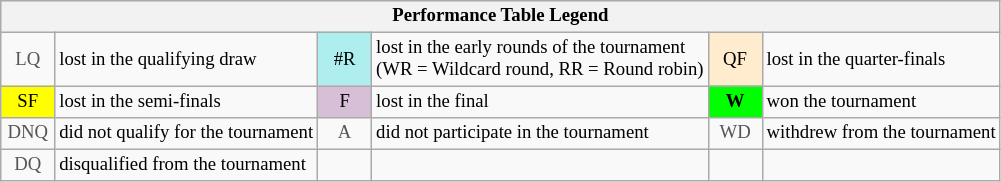<table class="wikitable" style="font-size:78%;">
<tr bgcolor="#efefef">
<th colspan="6">Performance Table Legend</th>
</tr>
<tr>
<td align="center" style="color:#555555;" width="30">LQ</td>
<td>lost in the qualifying draw</td>
<td align="center" style="background:#afeeee;">#R</td>
<td>lost in the early rounds of the tournament<br>(WR = Wildcard round, RR = Round robin)</td>
<td align="center" style="background:#ffebcd;">QF</td>
<td>lost in the quarter-finals</td>
</tr>
<tr>
<td align="center" style="background:yellow;">SF</td>
<td>lost in the semi-finals</td>
<td align="center" style="background:#D8BFD8;">F</td>
<td>lost in the final</td>
<td align="center" style="background:#00ff00;"><strong>W</strong></td>
<td>won the tournament</td>
</tr>
<tr>
<td align="center" style="color:#555555;" width="30">DNQ</td>
<td>did not qualify for the tournament</td>
<td align="center" style="color:#555555;" width="30">A</td>
<td>did not participate in the tournament</td>
<td align="center" style="color:#555555;" width="30">WD</td>
<td>withdrew from the tournament</td>
</tr>
<tr>
<td align="center" style="color:#555555;" width="30">DQ</td>
<td>disqualified from the tournament</td>
<td></td>
<td></td>
<td></td>
<td></td>
</tr>
</table>
